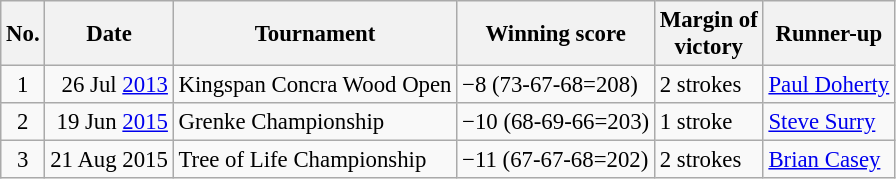<table class="wikitable" style="font-size:95%;">
<tr>
<th>No.</th>
<th>Date</th>
<th>Tournament</th>
<th>Winning score</th>
<th>Margin of<br>victory</th>
<th>Runner-up</th>
</tr>
<tr>
<td align=center>1</td>
<td align=right>26 Jul <a href='#'>2013</a></td>
<td>Kingspan Concra Wood Open</td>
<td>−8 (73-67-68=208)</td>
<td>2 strokes</td>
<td> <a href='#'>Paul Doherty</a></td>
</tr>
<tr>
<td align=center>2</td>
<td align=right>19 Jun <a href='#'>2015</a></td>
<td>Grenke Championship</td>
<td>−10 (68-69-66=203)</td>
<td>1 stroke</td>
<td> <a href='#'>Steve Surry</a></td>
</tr>
<tr>
<td align=center>3</td>
<td align=right>21 Aug 2015</td>
<td>Tree of Life Championship</td>
<td>−11 (67-67-68=202)</td>
<td>2 strokes</td>
<td> <a href='#'>Brian Casey</a></td>
</tr>
</table>
